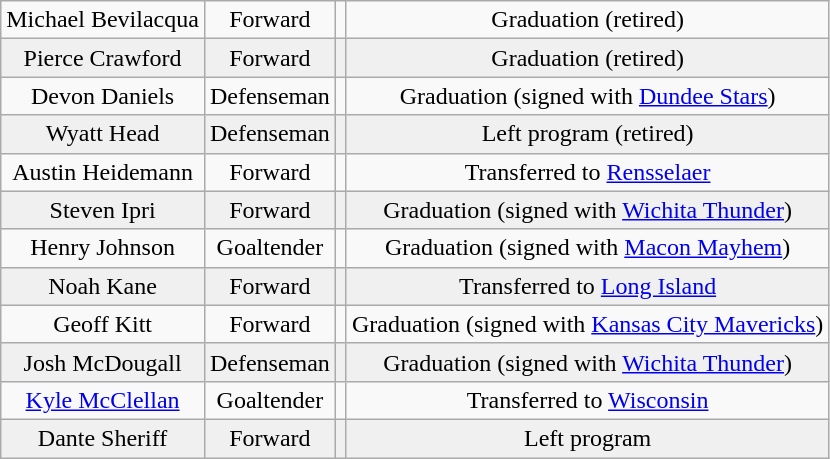<table class="wikitable">
<tr align="center" bgcolor="">
<td>Michael Bevilacqua</td>
<td>Forward</td>
<td></td>
<td>Graduation (retired)</td>
</tr>
<tr align="center" bgcolor="f0f0f0">
<td>Pierce Crawford</td>
<td>Forward</td>
<td></td>
<td>Graduation (retired)</td>
</tr>
<tr align="center" bgcolor="">
<td>Devon Daniels</td>
<td>Defenseman</td>
<td></td>
<td>Graduation (signed with <a href='#'>Dundee Stars</a>)</td>
</tr>
<tr align="center" bgcolor="f0f0f0">
<td>Wyatt Head</td>
<td>Defenseman</td>
<td></td>
<td>Left program (retired)</td>
</tr>
<tr align="center" bgcolor="">
<td>Austin Heidemann</td>
<td>Forward</td>
<td></td>
<td>Transferred to <a href='#'>Rensselaer</a></td>
</tr>
<tr align="center" bgcolor="f0f0f0">
<td>Steven Ipri</td>
<td>Forward</td>
<td></td>
<td>Graduation (signed with <a href='#'>Wichita Thunder</a>)</td>
</tr>
<tr align="center" bgcolor="">
<td>Henry Johnson</td>
<td>Goaltender</td>
<td></td>
<td>Graduation (signed with <a href='#'>Macon Mayhem</a>)</td>
</tr>
<tr align="center" bgcolor="f0f0f0">
<td>Noah Kane</td>
<td>Forward</td>
<td></td>
<td>Transferred to <a href='#'>Long Island</a></td>
</tr>
<tr align="center" bgcolor="">
<td>Geoff Kitt</td>
<td>Forward</td>
<td></td>
<td>Graduation (signed with <a href='#'>Kansas City Mavericks</a>)</td>
</tr>
<tr align="center" bgcolor="f0f0f0">
<td>Josh McDougall</td>
<td>Defenseman</td>
<td></td>
<td>Graduation (signed with <a href='#'>Wichita Thunder</a>)</td>
</tr>
<tr align="center" bgcolor="">
<td><a href='#'>Kyle McClellan</a></td>
<td>Goaltender</td>
<td></td>
<td>Transferred to <a href='#'>Wisconsin</a></td>
</tr>
<tr align="center" bgcolor="f0f0f0">
<td>Dante Sheriff</td>
<td>Forward</td>
<td></td>
<td>Left program</td>
</tr>
</table>
